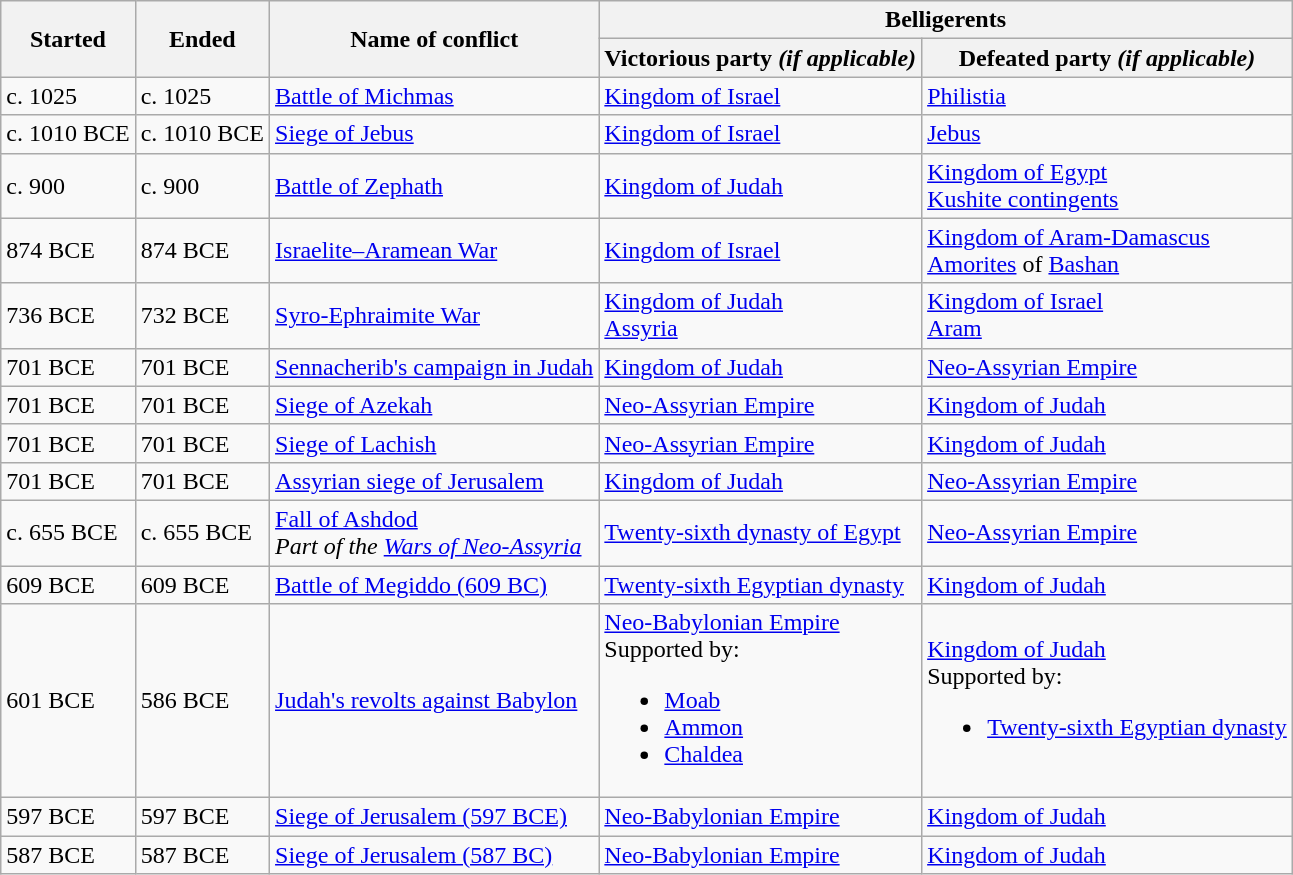<table class="wikitable">
<tr>
<th rowspan="2">Started</th>
<th rowspan="2">Ended</th>
<th rowspan="2">Name of conflict</th>
<th colspan="2">Belligerents</th>
</tr>
<tr>
<th>Victorious party <em>(if applicable)</em></th>
<th>Defeated party <em>(if applicable)</em></th>
</tr>
<tr>
<td>c. 1025</td>
<td>c. 1025</td>
<td><a href='#'>Battle of Michmas</a></td>
<td><a href='#'>Kingdom of Israel</a></td>
<td><a href='#'>Philistia</a></td>
</tr>
<tr>
<td>c. 1010 BCE</td>
<td>c. 1010 BCE</td>
<td><a href='#'>Siege of Jebus</a></td>
<td><a href='#'>Kingdom of Israel</a></td>
<td><a href='#'>Jebus</a></td>
</tr>
<tr>
<td>c. 900</td>
<td>c. 900</td>
<td><a href='#'>Battle of Zephath</a></td>
<td><a href='#'>Kingdom of Judah</a></td>
<td><a href='#'>Kingdom of Egypt</a><br><a href='#'>Kushite contingents</a></td>
</tr>
<tr>
<td>874 BCE</td>
<td>874 BCE</td>
<td><a href='#'>Israelite–Aramean War</a></td>
<td><a href='#'>Kingdom of Israel</a></td>
<td><a href='#'>Kingdom of Aram-Damascus</a><br><a href='#'>Amorites</a> of <a href='#'>Bashan</a></td>
</tr>
<tr>
<td>736 BCE</td>
<td>732 BCE</td>
<td><a href='#'>Syro-Ephraimite War</a></td>
<td><a href='#'>Kingdom of Judah</a><br><a href='#'>Assyria</a></td>
<td><a href='#'>Kingdom of Israel</a><br><a href='#'>Aram</a></td>
</tr>
<tr>
<td>701 BCE</td>
<td>701 BCE</td>
<td><a href='#'>Sennacherib's campaign in Judah</a></td>
<td><a href='#'>Kingdom of Judah</a></td>
<td><a href='#'>Neo-Assyrian Empire</a></td>
</tr>
<tr>
<td>701 BCE</td>
<td>701 BCE</td>
<td><a href='#'>Siege of Azekah</a></td>
<td><a href='#'>Neo-Assyrian Empire</a></td>
<td><a href='#'>Kingdom of Judah</a></td>
</tr>
<tr>
<td>701 BCE</td>
<td>701 BCE</td>
<td><a href='#'>Siege of Lachish</a></td>
<td><a href='#'>Neo-Assyrian Empire</a></td>
<td><a href='#'>Kingdom of Judah</a></td>
</tr>
<tr>
<td>701 BCE</td>
<td>701 BCE</td>
<td><a href='#'>Assyrian siege of Jerusalem</a></td>
<td><a href='#'>Kingdom of Judah</a></td>
<td><a href='#'>Neo-Assyrian Empire</a></td>
</tr>
<tr>
<td>c. 655 BCE</td>
<td>c. 655 BCE</td>
<td><a href='#'>Fall of Ashdod</a><br><em>Part of the <a href='#'>Wars of Neo-Assyria</a></em></td>
<td><a href='#'>Twenty-sixth dynasty of Egypt</a></td>
<td><a href='#'>Neo-Assyrian Empire</a></td>
</tr>
<tr>
<td>609 BCE</td>
<td>609 BCE</td>
<td><a href='#'>Battle of Megiddo (609 BC)</a></td>
<td><a href='#'>Twenty-sixth Egyptian dynasty</a></td>
<td><a href='#'>Kingdom of Judah</a></td>
</tr>
<tr>
<td>601 BCE</td>
<td>586 BCE</td>
<td><a href='#'>Judah's revolts against Babylon</a></td>
<td><a href='#'>Neo-Babylonian Empire</a><br>Supported by:<ul><li><a href='#'>Moab</a></li><li><a href='#'>Ammon</a></li><li><a href='#'>Chaldea</a></li></ul></td>
<td><a href='#'>Kingdom of Judah</a><br>Supported by:<ul><li><a href='#'>Twenty-sixth Egyptian dynasty</a></li></ul></td>
</tr>
<tr>
<td>597 BCE</td>
<td>597 BCE</td>
<td><a href='#'>Siege of Jerusalem (597 BCE)</a></td>
<td><a href='#'>Neo-Babylonian Empire</a></td>
<td><a href='#'>Kingdom of Judah</a></td>
</tr>
<tr>
<td>587 BCE</td>
<td>587 BCE</td>
<td><a href='#'>Siege of Jerusalem (587 BC)</a></td>
<td><a href='#'>Neo-Babylonian Empire</a></td>
<td><a href='#'>Kingdom of Judah</a></td>
</tr>
</table>
